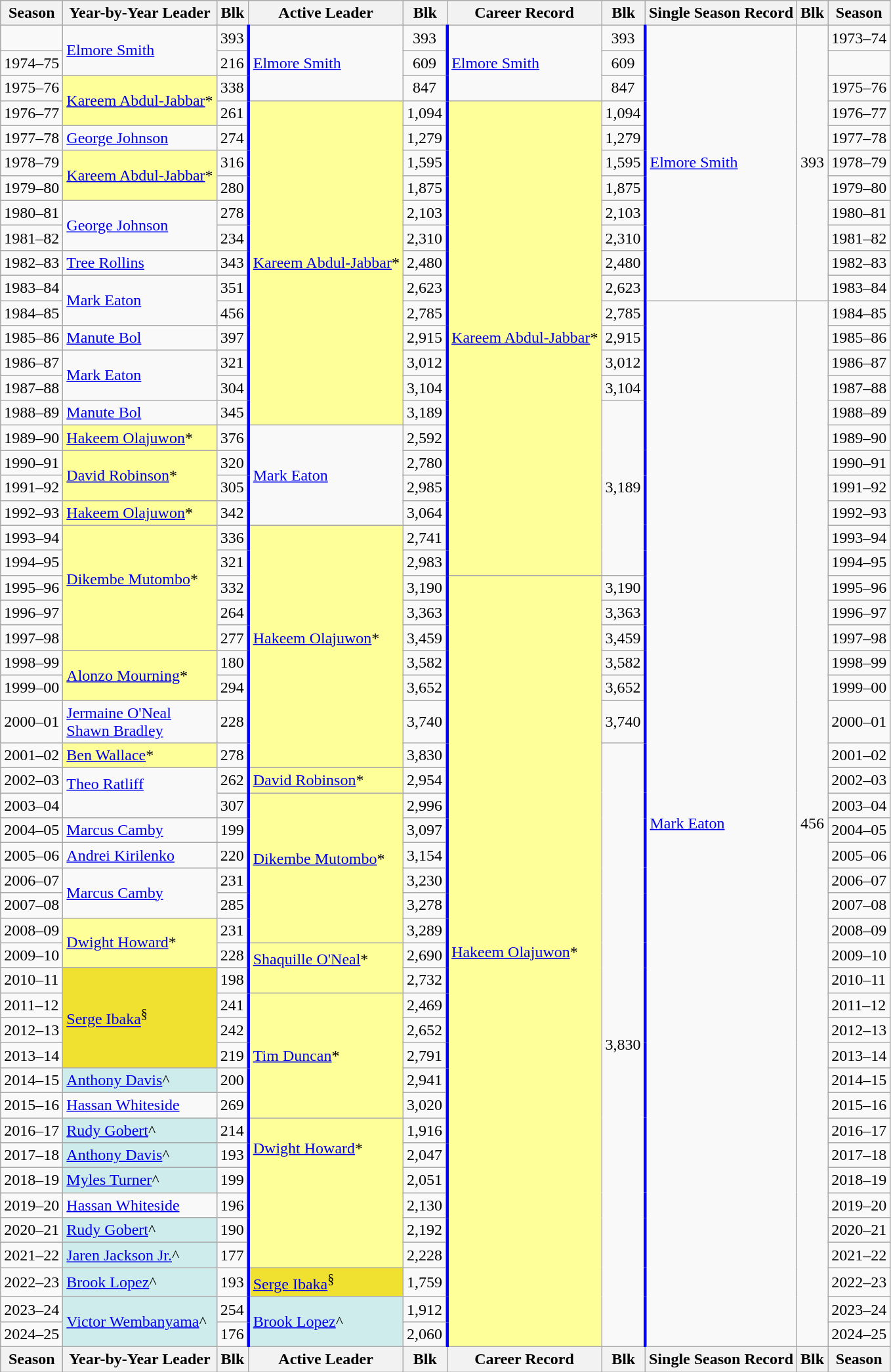<table class="wikitable">
<tr style="font-size:100%;">
<th>Season</th>
<th>Year-by-Year Leader</th>
<th>Blk</th>
<th>Active Leader</th>
<th>Blk</th>
<th>Career Record</th>
<th>Blk</th>
<th>Single Season Record</th>
<th>Blk</th>
<th>Season</th>
</tr>
<tr>
<td></td>
<td rowspan=2><a href='#'>Elmore Smith</a></td>
<td align=center style="border-right: solid blue">393</td>
<td rowspan=3><a href='#'>Elmore Smith</a></td>
<td align=center style="border-right: solid blue">393</td>
<td rowspan=3><a href='#'>Elmore Smith</a></td>
<td align=center style="border-right: solid blue">393</td>
<td rowspan=11><a href='#'>Elmore Smith</a></td>
<td rowspan=11 align=center>393</td>
<td>1973–74</td>
</tr>
<tr>
<td>1974–75</td>
<td align=center style="border-right: solid blue">216</td>
<td align=center style="border-right: solid blue">609</td>
<td align=center style="border-right: solid blue">609</td>
<td></td>
</tr>
<tr>
<td>1975–76</td>
<td rowspan=2 bgcolor="#FFFF99"><a href='#'>Kareem Abdul-Jabbar</a>* <br> </td>
<td align=center style="border-right: solid blue">338</td>
<td align=center style="border-right: solid blue">847</td>
<td align=center style="border-right: solid blue">847</td>
<td>1975–76</td>
</tr>
<tr>
<td>1976–77</td>
<td align=center style="border-right: solid blue">261</td>
<td rowspan=13 bgcolor="#FFFF99"><a href='#'>Kareem Abdul-Jabbar</a>* <br> </td>
<td align=center style="border-right: solid blue">1,094</td>
<td rowspan=19 bgcolor="#FFFF99"><a href='#'>Kareem Abdul-Jabbar</a>* <br> </td>
<td align=center style="border-right: solid blue">1,094</td>
<td>1976–77</td>
</tr>
<tr>
<td>1977–78</td>
<td><a href='#'>George Johnson</a></td>
<td align=center style="border-right: solid blue">274</td>
<td align=center style="border-right: solid blue">1,279</td>
<td align=center style="border-right: solid blue">1,279</td>
<td>1977–78</td>
</tr>
<tr>
<td>1978–79</td>
<td rowspan=2 bgcolor="#FFFF99"><a href='#'>Kareem Abdul-Jabbar</a>* <br> </td>
<td align=center style="border-right: solid blue">316</td>
<td align=center style="border-right: solid blue">1,595</td>
<td align=center style="border-right: solid blue">1,595</td>
<td>1978–79</td>
</tr>
<tr>
<td>1979–80</td>
<td align=center style="border-right: solid blue">280</td>
<td align=center style="border-right: solid blue">1,875</td>
<td align=center style="border-right: solid blue">1,875</td>
<td>1979–80</td>
</tr>
<tr>
<td>1980–81</td>
<td rowspan=2><a href='#'>George Johnson</a></td>
<td align=center style="border-right: solid blue">278</td>
<td align=center style="border-right: solid blue">2,103</td>
<td align=center style="border-right: solid blue">2,103</td>
<td>1980–81</td>
</tr>
<tr>
<td>1981–82</td>
<td align=center style="border-right: solid blue">234</td>
<td align=center style="border-right: solid blue">2,310</td>
<td align=center style="border-right: solid blue">2,310</td>
<td>1981–82</td>
</tr>
<tr>
<td>1982–83</td>
<td><a href='#'>Tree Rollins</a></td>
<td align=center style="border-right: solid blue">343</td>
<td align=center style="border-right: solid blue">2,480</td>
<td align=center style="border-right: solid blue">2,480</td>
<td>1982–83</td>
</tr>
<tr>
<td>1983–84</td>
<td rowspan=2><a href='#'>Mark Eaton</a></td>
<td align=center style="border-right: solid blue">351</td>
<td align=center style="border-right: solid blue">2,623</td>
<td align=center style="border-right: solid blue">2,623</td>
<td>1983–84</td>
</tr>
<tr>
<td>1984–85</td>
<td align=center style="border-right: solid blue">456</td>
<td align=center style="border-right: solid blue">2,785</td>
<td align=center style="border-right: solid blue">2,785</td>
<td rowspan=41><a href='#'>Mark Eaton</a></td>
<td rowspan=41 align=center>456</td>
<td>1984–85</td>
</tr>
<tr>
<td>1985–86</td>
<td><a href='#'>Manute Bol</a></td>
<td align=center style="border-right: solid blue">397</td>
<td align=center style="border-right: solid blue">2,915</td>
<td align=center style="border-right: solid blue">2,915</td>
<td>1985–86</td>
</tr>
<tr>
<td>1986–87</td>
<td rowspan=2><a href='#'>Mark Eaton</a></td>
<td align=center style="border-right: solid blue">321</td>
<td align=center style="border-right: solid blue">3,012</td>
<td align=center style="border-right: solid blue">3,012</td>
<td>1986–87</td>
</tr>
<tr>
<td>1987–88</td>
<td align=center style="border-right: solid blue">304</td>
<td align=center style="border-right: solid blue">3,104</td>
<td align=center style="border-right: solid blue">3,104</td>
<td>1987–88</td>
</tr>
<tr>
<td>1988–89</td>
<td><a href='#'>Manute Bol</a></td>
<td align=center style="border-right: solid blue">345</td>
<td align=center style="border-right: solid blue">3,189</td>
<td rowspan=7 align=center style="border-right: solid blue">3,189</td>
<td>1988–89</td>
</tr>
<tr>
<td>1989–90</td>
<td bgcolor="#FFFF99"><a href='#'>Hakeem Olajuwon</a>* </td>
<td align=center style="border-right: solid blue">376</td>
<td rowspan=4><a href='#'>Mark Eaton</a></td>
<td align=center style="border-right: solid blue">2,592</td>
<td>1989–90</td>
</tr>
<tr>
<td>1990–91</td>
<td rowspan=2 bgcolor="#FFFF99"><a href='#'>David Robinson</a>*</td>
<td align=center style="border-right: solid blue">320</td>
<td align=center style="border-right: solid blue">2,780</td>
<td>1990–91</td>
</tr>
<tr>
<td>1991–92</td>
<td align=center style="border-right: solid blue">305</td>
<td align=center style="border-right: solid blue">2,985</td>
<td>1991–92</td>
</tr>
<tr>
<td>1992–93</td>
<td bgcolor="#FFFF99"><a href='#'>Hakeem Olajuwon</a>* </td>
<td align=center style="border-right: solid blue">342</td>
<td align=center style="border-right: solid blue">3,064</td>
<td>1992–93</td>
</tr>
<tr>
<td>1993–94</td>
<td rowspan=5 bgcolor="#FFFF99"><a href='#'>Dikembe Mutombo</a>*<br><br></td>
<td align=center style="border-right: solid blue">336</td>
<td rowspan=9 bgcolor="#FFFF99"><a href='#'>Hakeem Olajuwon</a>*<br> <br></td>
<td align=center style="border-right: solid blue">2,741</td>
<td>1993–94</td>
</tr>
<tr>
<td>1994–95</td>
<td align=center style="border-right: solid blue">321</td>
<td align=center style="border-right: solid blue">2,983</td>
<td>1994–95</td>
</tr>
<tr>
<td>1995–96</td>
<td align=center style="border-right: solid blue">332</td>
<td align=center style="border-right: solid blue">3,190</td>
<td rowspan=30 bgcolor="#FFFF99"><a href='#'>Hakeem Olajuwon</a>* <br> <br></td>
<td align=center style="border-right: solid blue">3,190</td>
<td>1995–96</td>
</tr>
<tr>
<td>1996–97</td>
<td align=center style="border-right: solid blue">264</td>
<td align=center style="border-right: solid blue">3,363</td>
<td align=center style="border-right: solid blue">3,363</td>
<td>1996–97</td>
</tr>
<tr>
<td>1997–98</td>
<td align=center style="border-right: solid blue">277</td>
<td align=center style="border-right: solid blue">3,459</td>
<td align=center style="border-right: solid blue">3,459</td>
<td>1997–98</td>
</tr>
<tr>
<td>1998–99</td>
<td rowspan=2 bgcolor="#FFFF99"><a href='#'>Alonzo Mourning</a>*</td>
<td align=center style="border-right: solid blue">180</td>
<td align=center style="border-right: solid blue">3,582</td>
<td align=center style="border-right: solid blue">3,582</td>
<td>1998–99</td>
</tr>
<tr>
<td>1999–00</td>
<td align=center style="border-right: solid blue">294</td>
<td align=center style="border-right: solid blue">3,652</td>
<td align=center style="border-right: solid blue">3,652</td>
<td>1999–00</td>
</tr>
<tr>
<td>2000–01</td>
<td><div><a href='#'>Jermaine O'Neal</a></div><a href='#'>Shawn Bradley</a></td>
<td align=center style="border-right: solid blue">228</td>
<td align=center style="border-right: solid blue">3,740</td>
<td align=center style="border-right: solid blue">3,740</td>
<td>2000–01</td>
</tr>
<tr>
<td>2001–02</td>
<td bgcolor="#FFFF99"><a href='#'>Ben Wallace</a>*</td>
<td align=center style="border-right: solid blue">278</td>
<td align=center style="border-right: solid blue">3,830</td>
<td rowspan=24 align=center style="border-right: solid blue">3,830</td>
<td>2001–02</td>
</tr>
<tr>
<td>2002–03</td>
<td rowspan=2><a href='#'>Theo Ratliff</a><br><br></td>
<td align=center style="border-right: solid blue">262</td>
<td bgcolor="#FFFF99"><a href='#'>David Robinson</a>*</td>
<td align=center style="border-right: solid blue">2,954</td>
<td>2002–03</td>
</tr>
<tr>
<td>2003–04</td>
<td align=center style="border-right: solid blue">307</td>
<td rowspan=6 bgcolor="#FFFF99"><a href='#'>Dikembe Mutombo</a>*<br><br></td>
<td align=center style="border-right: solid blue">2,996</td>
<td>2003–04</td>
</tr>
<tr>
<td>2004–05</td>
<td><a href='#'>Marcus Camby</a></td>
<td align=center style="border-right: solid blue">199</td>
<td align=center style="border-right: solid blue">3,097</td>
<td>2004–05</td>
</tr>
<tr>
<td>2005–06</td>
<td><a href='#'>Andrei Kirilenko</a></td>
<td align=center style="border-right: solid blue">220</td>
<td align=center style="border-right: solid blue">3,154</td>
<td>2005–06</td>
</tr>
<tr>
<td>2006–07</td>
<td rowspan=2><a href='#'>Marcus Camby</a></td>
<td align=center style="border-right: solid blue">231</td>
<td align=center style="border-right: solid blue">3,230</td>
<td>2006–07</td>
</tr>
<tr>
<td>2007–08</td>
<td align=center style="border-right: solid blue">285</td>
<td align=center style="border-right: solid blue">3,278</td>
<td>2007–08</td>
</tr>
<tr>
<td>2008–09</td>
<td rowspan=2 bgcolor="#FFFF99"><a href='#'>Dwight Howard</a>*</td>
<td align=center style="border-right: solid blue">231</td>
<td align=center style="border-right: solid blue">3,289</td>
<td>2008–09</td>
</tr>
<tr>
<td>2009–10</td>
<td align=center style="border-right: solid blue">228</td>
<td rowspan=2 bgcolor="#FFFF99"><a href='#'>Shaquille O'Neal</a>*<br><br></td>
<td align=center style="border-right: solid blue">2,690</td>
<td>2009–10</td>
</tr>
<tr>
<td>2010–11</td>
<td rowspan=4 bgcolor="#F0E130"><a href='#'>Serge Ibaka</a><sup>§</sup></td>
<td align=center style="border-right: solid blue">198</td>
<td align=center style="border-right: solid blue">2,732</td>
<td>2010–11</td>
</tr>
<tr>
<td>2011–12</td>
<td align=center style="border-right: solid blue">241</td>
<td rowspan=5 bgcolor="#FFFF99"><a href='#'>Tim Duncan</a>*</td>
<td align=center style="border-right: solid blue">2,469</td>
<td>2011–12</td>
</tr>
<tr>
<td>2012–13</td>
<td align=center style="border-right: solid blue">242</td>
<td align=center style="border-right: solid blue">2,652</td>
<td>2012–13</td>
</tr>
<tr>
<td>2013–14</td>
<td align=center style="border-right: solid blue">219</td>
<td align=center style="border-right: solid blue">2,791</td>
<td>2013–14</td>
</tr>
<tr>
<td>2014–15</td>
<td bgcolor="#CFECEC"><a href='#'>Anthony Davis</a>^</td>
<td align=center style="border-right: solid blue">200</td>
<td align=center style="border-right: solid blue">2,941</td>
<td>2014–15</td>
</tr>
<tr>
<td>2015–16</td>
<td><a href='#'>Hassan Whiteside</a></td>
<td align=center style="border-right: solid blue">269</td>
<td align=center style="border-right: solid blue">3,020</td>
<td>2015–16</td>
</tr>
<tr>
<td>2016–17</td>
<td bgcolor="#CFECEC"><a href='#'>Rudy Gobert</a>^</td>
<td align=center style="border-right: solid blue">214</td>
<td bgcolor="#FFFF99" rowspan=6><a href='#'>Dwight Howard</a>*<br><br><br><br><br><br></td>
<td align=center style="border-right: solid blue">1,916</td>
<td>2016–17</td>
</tr>
<tr>
<td>2017–18</td>
<td bgcolor="#CFECEC"><a href='#'>Anthony Davis</a>^</td>
<td align=center style="border-right: solid blue">193</td>
<td align=center style="border-right: solid blue">2,047</td>
<td>2017–18</td>
</tr>
<tr>
<td>2018–19</td>
<td bgcolor="#CFECEC"><a href='#'>Myles Turner</a>^</td>
<td align=center style="border-right: solid blue">199</td>
<td align=center style="border-right: solid blue">2,051</td>
<td>2018–19</td>
</tr>
<tr>
<td>2019–20</td>
<td><a href='#'>Hassan Whiteside</a></td>
<td align=center style="border-right: solid blue">196</td>
<td align=center style="border-right: solid blue">2,130</td>
<td>2019–20</td>
</tr>
<tr>
<td>2020–21</td>
<td bgcolor="#CFECEC"><a href='#'>Rudy Gobert</a>^</td>
<td align=center style="border-right: solid blue">190</td>
<td align=center style="border-right: solid blue">2,192</td>
<td>2020–21</td>
</tr>
<tr>
<td>2021–22</td>
<td bgcolor="#CFECEC"><a href='#'>Jaren Jackson Jr.</a>^</td>
<td align=center style="border-right: solid blue">177</td>
<td align=center style="border-right: solid blue">2,228</td>
<td>2021–22</td>
</tr>
<tr>
<td>2022–23</td>
<td bgcolor="#CFECEC"><a href='#'>Brook Lopez</a>^</td>
<td align=center style="border-right: solid blue">193</td>
<td bgcolor="#F0E130"><a href='#'>Serge Ibaka</a><sup>§</sup></td>
<td align=center style="border-right: solid blue">1,759</td>
<td>2022–23</td>
</tr>
<tr>
<td>2023–24</td>
<td bgcolor="#CFECEC" rowspan=2><a href='#'>Victor Wembanyama</a>^</td>
<td align=center style="border-right: solid blue">254</td>
<td bgcolor="#CFECEC" rowspan=2><a href='#'>Brook Lopez</a>^</td>
<td align=center style="border-right: solid blue">1,912</td>
<td>2023–24</td>
</tr>
<tr>
<td>2024–25</td>
<td align=center style="border-right: solid blue">176</td>
<td align=center style="border-right: solid blue">2,060</td>
<td>2024–25</td>
</tr>
<tr>
<th>Season</th>
<th>Year-by-Year Leader</th>
<th>Blk</th>
<th>Active Leader</th>
<th>Blk</th>
<th>Career Record</th>
<th>Blk</th>
<th>Single Season Record</th>
<th>Blk</th>
<th>Season</th>
</tr>
</table>
